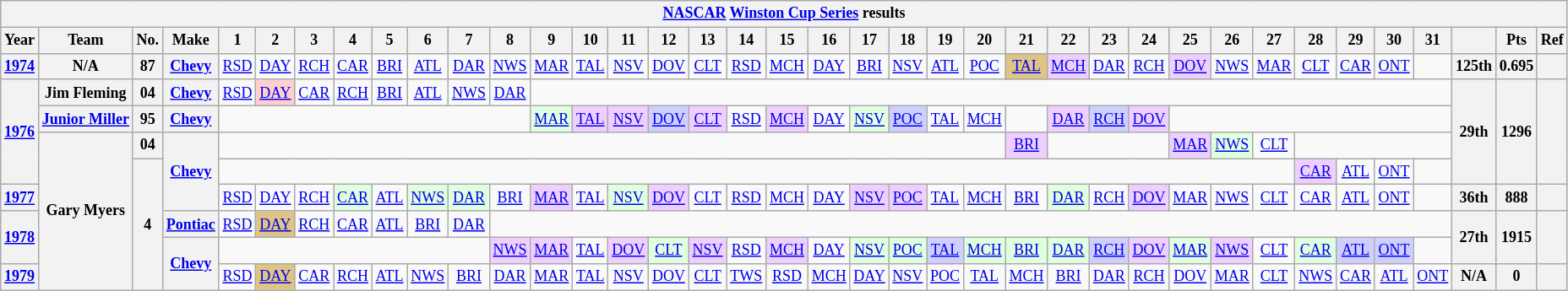<table class="wikitable" style="text-align:center; font-size:75%">
<tr>
<th colspan=45><a href='#'>NASCAR</a> <a href='#'>Winston Cup Series</a> results</th>
</tr>
<tr>
<th>Year</th>
<th>Team</th>
<th>No.</th>
<th>Make</th>
<th>1</th>
<th>2</th>
<th>3</th>
<th>4</th>
<th>5</th>
<th>6</th>
<th>7</th>
<th>8</th>
<th>9</th>
<th>10</th>
<th>11</th>
<th>12</th>
<th>13</th>
<th>14</th>
<th>15</th>
<th>16</th>
<th>17</th>
<th>18</th>
<th>19</th>
<th>20</th>
<th>21</th>
<th>22</th>
<th>23</th>
<th>24</th>
<th>25</th>
<th>26</th>
<th>27</th>
<th>28</th>
<th>29</th>
<th>30</th>
<th>31</th>
<th></th>
<th>Pts</th>
<th>Ref</th>
</tr>
<tr>
<th><a href='#'>1974</a></th>
<th>N/A</th>
<th>87</th>
<th><a href='#'>Chevy</a></th>
<td><a href='#'>RSD</a></td>
<td><a href='#'>DAY</a></td>
<td><a href='#'>RCH</a></td>
<td><a href='#'>CAR</a></td>
<td><a href='#'>BRI</a></td>
<td><a href='#'>ATL</a></td>
<td><a href='#'>DAR</a></td>
<td><a href='#'>NWS</a></td>
<td><a href='#'>MAR</a></td>
<td><a href='#'>TAL</a></td>
<td><a href='#'>NSV</a></td>
<td><a href='#'>DOV</a></td>
<td><a href='#'>CLT</a></td>
<td><a href='#'>RSD</a></td>
<td><a href='#'>MCH</a></td>
<td><a href='#'>DAY</a></td>
<td><a href='#'>BRI</a></td>
<td><a href='#'>NSV</a></td>
<td><a href='#'>ATL</a></td>
<td><a href='#'>POC</a></td>
<td style="background:#DFC484;"><a href='#'>TAL</a><br></td>
<td style="background:#EFCFFF;"><a href='#'>MCH</a><br></td>
<td><a href='#'>DAR</a></td>
<td><a href='#'>RCH</a></td>
<td style="background:#EFCFFF;"><a href='#'>DOV</a><br></td>
<td><a href='#'>NWS</a></td>
<td><a href='#'>MAR</a></td>
<td><a href='#'>CLT</a></td>
<td><a href='#'>CAR</a></td>
<td><a href='#'>ONT</a></td>
<td></td>
<th>125th</th>
<th>0.695</th>
<th></th>
</tr>
<tr>
<th rowspan=4><a href='#'>1976</a></th>
<th>Jim Fleming</th>
<th>04</th>
<th><a href='#'>Chevy</a></th>
<td><a href='#'>RSD</a></td>
<td style="background:#FFCFCF;"><a href='#'>DAY</a><br></td>
<td><a href='#'>CAR</a></td>
<td><a href='#'>RCH</a></td>
<td><a href='#'>BRI</a></td>
<td><a href='#'>ATL</a></td>
<td><a href='#'>NWS</a></td>
<td><a href='#'>DAR</a></td>
<td colspan=23></td>
<th rowspan=4>29th</th>
<th rowspan=4>1296</th>
<th rowspan=4></th>
</tr>
<tr>
<th><a href='#'>Junior Miller</a></th>
<th>95</th>
<th><a href='#'>Chevy</a></th>
<td colspan=8></td>
<td style="background:#DFFFDF;"><a href='#'>MAR</a><br></td>
<td style="background:#EFCFFF;"><a href='#'>TAL</a><br></td>
<td style="background:#EFCFFF;"><a href='#'>NSV</a><br></td>
<td style="background:#CFCFFF;"><a href='#'>DOV</a><br></td>
<td style="background:#EFCFFF;"><a href='#'>CLT</a><br></td>
<td><a href='#'>RSD</a></td>
<td style="background:#EFCFFF;"><a href='#'>MCH</a><br></td>
<td><a href='#'>DAY</a></td>
<td style="background:#DFFFDF;"><a href='#'>NSV</a><br></td>
<td style="background:#CFCFFF;"><a href='#'>POC</a><br></td>
<td><a href='#'>TAL</a></td>
<td><a href='#'>MCH</a></td>
<td></td>
<td style="background:#EFCFFF;"><a href='#'>DAR</a><br></td>
<td style="background:#CFCFFF;"><a href='#'>RCH</a><br></td>
<td style="background:#EFCFFF;"><a href='#'>DOV</a><br></td>
<td colspan=7></td>
</tr>
<tr>
<th rowspan=6>Gary Myers</th>
<th>04</th>
<th rowspan=3><a href='#'>Chevy</a></th>
<td colspan=20></td>
<td style="background:#EFCFFF;"><a href='#'>BRI</a><br></td>
<td colspan=3></td>
<td style="background:#EFCFFF;"><a href='#'>MAR</a><br></td>
<td style="background:#DFFFDF;"><a href='#'>NWS</a><br></td>
<td><a href='#'>CLT</a></td>
<td colspan=4></td>
</tr>
<tr>
<th rowspan=5>4</th>
<td colspan=27></td>
<td style="background:#EFCFFF;"><a href='#'>CAR</a><br></td>
<td><a href='#'>ATL</a></td>
<td><a href='#'>ONT</a></td>
<td></td>
</tr>
<tr>
<th><a href='#'>1977</a></th>
<td><a href='#'>RSD</a></td>
<td><a href='#'>DAY</a></td>
<td><a href='#'>RCH</a></td>
<td style="background:#DFFFDF;"><a href='#'>CAR</a><br></td>
<td><a href='#'>ATL</a></td>
<td style="background:#DFFFDF;"><a href='#'>NWS</a><br></td>
<td style="background:#DFFFDF;"><a href='#'>DAR</a><br></td>
<td><a href='#'>BRI</a></td>
<td style="background:#EFCFFF;"><a href='#'>MAR</a><br></td>
<td><a href='#'>TAL</a></td>
<td style="background:#DFFFDF;"><a href='#'>NSV</a><br></td>
<td style="background:#EFCFFF;"><a href='#'>DOV</a><br></td>
<td><a href='#'>CLT</a></td>
<td><a href='#'>RSD</a></td>
<td><a href='#'>MCH</a></td>
<td><a href='#'>DAY</a></td>
<td style="background:#EFCFFF;"><a href='#'>NSV</a><br></td>
<td style="background:#EFCFFF;"><a href='#'>POC</a><br></td>
<td><a href='#'>TAL</a></td>
<td><a href='#'>MCH</a></td>
<td><a href='#'>BRI</a></td>
<td style="background:#DFFFDF;"><a href='#'>DAR</a><br></td>
<td><a href='#'>RCH</a></td>
<td style="background:#EFCFFF;"><a href='#'>DOV</a><br></td>
<td><a href='#'>MAR</a></td>
<td><a href='#'>NWS</a></td>
<td><a href='#'>CLT</a></td>
<td><a href='#'>CAR</a></td>
<td><a href='#'>ATL</a></td>
<td><a href='#'>ONT</a></td>
<td></td>
<th>36th</th>
<th>888</th>
<th></th>
</tr>
<tr>
<th rowspan=2><a href='#'>1978</a></th>
<th><a href='#'>Pontiac</a></th>
<td><a href='#'>RSD</a></td>
<td style="background:#DFC484;"><a href='#'>DAY</a><br></td>
<td><a href='#'>RCH</a></td>
<td><a href='#'>CAR</a></td>
<td><a href='#'>ATL</a></td>
<td><a href='#'>BRI</a></td>
<td><a href='#'>DAR</a></td>
<td colspan=24></td>
<th rowspan=2>27th</th>
<th rowspan=2>1915</th>
<th rowspan=2></th>
</tr>
<tr>
<th rowspan=2><a href='#'>Chevy</a></th>
<td colspan=7></td>
<td style="background:#EFCFFF;"><a href='#'>NWS</a><br></td>
<td style="background:#EFCFFF;"><a href='#'>MAR</a><br></td>
<td><a href='#'>TAL</a></td>
<td style="background:#EFCFFF;"><a href='#'>DOV</a><br></td>
<td style="background:#DFFFDF;"><a href='#'>CLT</a><br></td>
<td style="background:#EFCFFF;"><a href='#'>NSV</a><br></td>
<td><a href='#'>RSD</a></td>
<td style="background:#EFCFFF;"><a href='#'>MCH</a><br></td>
<td><a href='#'>DAY</a></td>
<td style="background:#DFFFDF;"><a href='#'>NSV</a><br></td>
<td style="background:#DFFFDF;"><a href='#'>POC</a><br></td>
<td style="background:#CFCFFF;"><a href='#'>TAL</a><br></td>
<td style="background:#DFFFDF;"><a href='#'>MCH</a><br></td>
<td style="background:#DFFFDF;"><a href='#'>BRI</a><br></td>
<td style="background:#DFFFDF;"><a href='#'>DAR</a><br></td>
<td style="background:#CFCFFF;"><a href='#'>RCH</a><br></td>
<td style="background:#EFCFFF;"><a href='#'>DOV</a><br></td>
<td style="background:#DFFFDF;"><a href='#'>MAR</a><br></td>
<td style="background:#EFCFFF;"><a href='#'>NWS</a><br></td>
<td><a href='#'>CLT</a></td>
<td style="background:#DFFFDF;"><a href='#'>CAR</a><br></td>
<td style="background:#CFCFFF;"><a href='#'>ATL</a><br></td>
<td style="background:#CFCFFF;"><a href='#'>ONT</a><br></td>
<td></td>
</tr>
<tr>
<th><a href='#'>1979</a></th>
<td><a href='#'>RSD</a></td>
<td style="background:#DFC484;"><a href='#'>DAY</a><br></td>
<td><a href='#'>CAR</a></td>
<td><a href='#'>RCH</a></td>
<td><a href='#'>ATL</a></td>
<td><a href='#'>NWS</a></td>
<td><a href='#'>BRI</a></td>
<td><a href='#'>DAR</a></td>
<td><a href='#'>MAR</a></td>
<td><a href='#'>TAL</a></td>
<td><a href='#'>NSV</a></td>
<td><a href='#'>DOV</a></td>
<td><a href='#'>CLT</a></td>
<td><a href='#'>TWS</a></td>
<td><a href='#'>RSD</a></td>
<td><a href='#'>MCH</a></td>
<td><a href='#'>DAY</a></td>
<td><a href='#'>NSV</a></td>
<td><a href='#'>POC</a></td>
<td><a href='#'>TAL</a></td>
<td><a href='#'>MCH</a></td>
<td><a href='#'>BRI</a></td>
<td><a href='#'>DAR</a></td>
<td><a href='#'>RCH</a></td>
<td><a href='#'>DOV</a></td>
<td><a href='#'>MAR</a></td>
<td><a href='#'>CLT</a></td>
<td><a href='#'>NWS</a></td>
<td><a href='#'>CAR</a></td>
<td><a href='#'>ATL</a></td>
<td><a href='#'>ONT</a></td>
<th>N/A</th>
<th>0</th>
<th></th>
</tr>
</table>
